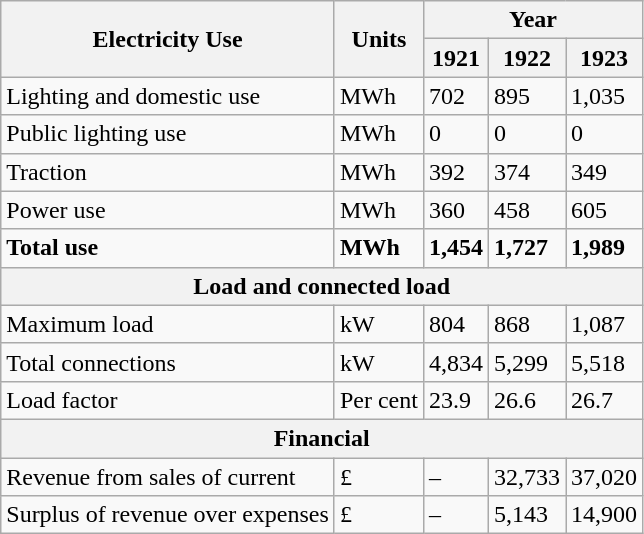<table class="wikitable">
<tr>
<th rowspan="2">Electricity  Use</th>
<th rowspan="2">Units</th>
<th colspan="3">Year</th>
</tr>
<tr>
<th>1921</th>
<th>1922</th>
<th>1923</th>
</tr>
<tr>
<td>Lighting  and domestic use</td>
<td>MWh</td>
<td>702</td>
<td>895</td>
<td>1,035</td>
</tr>
<tr>
<td>Public  lighting use</td>
<td>MWh</td>
<td>0</td>
<td>0</td>
<td>0</td>
</tr>
<tr>
<td>Traction</td>
<td>MWh</td>
<td>392</td>
<td>374</td>
<td>349</td>
</tr>
<tr>
<td>Power  use</td>
<td>MWh</td>
<td>360</td>
<td>458</td>
<td>605</td>
</tr>
<tr>
<td><strong>Total  use</strong></td>
<td><strong>MWh</strong></td>
<td><strong>1,454</strong></td>
<td><strong>1,727</strong></td>
<td><strong>1,989</strong></td>
</tr>
<tr>
<th colspan="5">Load  and connected load</th>
</tr>
<tr>
<td>Maximum  load</td>
<td>kW</td>
<td>804</td>
<td>868</td>
<td>1,087</td>
</tr>
<tr>
<td>Total  connections</td>
<td>kW</td>
<td>4,834</td>
<td>5,299</td>
<td>5,518</td>
</tr>
<tr>
<td>Load  factor</td>
<td>Per  cent</td>
<td>23.9</td>
<td>26.6</td>
<td>26.7</td>
</tr>
<tr>
<th colspan="5">Financial</th>
</tr>
<tr>
<td>Revenue  from sales of current</td>
<td>£</td>
<td>–</td>
<td>32,733</td>
<td>37,020</td>
</tr>
<tr>
<td>Surplus  of revenue over expenses</td>
<td>£</td>
<td>–</td>
<td>5,143</td>
<td>14,900</td>
</tr>
</table>
